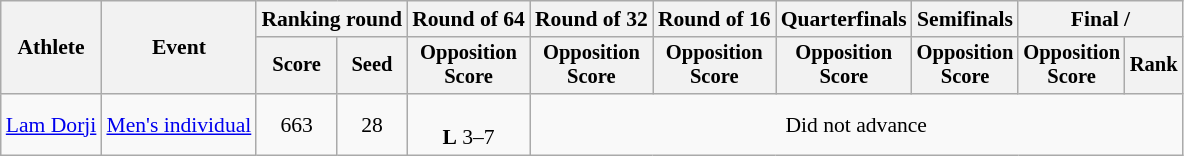<table class="wikitable" style="font-size:90%; text-align:center">
<tr>
<th rowspan=2>Athlete</th>
<th rowspan=2>Event</th>
<th colspan="2">Ranking round</th>
<th>Round of 64</th>
<th>Round of 32</th>
<th>Round of 16</th>
<th>Quarterfinals</th>
<th>Semifinals</th>
<th colspan="2">Final / </th>
</tr>
<tr style="font-size:95%">
<th>Score</th>
<th>Seed</th>
<th>Opposition<br>Score</th>
<th>Opposition<br>Score</th>
<th>Opposition<br>Score</th>
<th>Opposition<br>Score</th>
<th>Opposition<br>Score</th>
<th>Opposition<br>Score</th>
<th>Rank</th>
</tr>
<tr align=center>
<td align=left><a href='#'>Lam Dorji</a></td>
<td align=left><a href='#'>Men's individual</a></td>
<td>663</td>
<td>28</td>
<td><br><strong>L</strong> 3–7</td>
<td colspan=6>Did not advance</td>
</tr>
</table>
